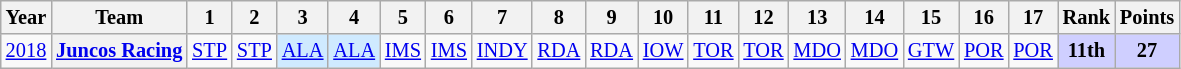<table class="wikitable" style="text-align:center; font-size:85%">
<tr>
<th>Year</th>
<th>Team</th>
<th>1</th>
<th>2</th>
<th>3</th>
<th>4</th>
<th>5</th>
<th>6</th>
<th>7</th>
<th>8</th>
<th>9</th>
<th>10</th>
<th>11</th>
<th>12</th>
<th>13</th>
<th>14</th>
<th>15</th>
<th>16</th>
<th>17</th>
<th>Rank</th>
<th>Points</th>
</tr>
<tr>
<td><a href='#'>2018</a></td>
<th nowrap><a href='#'>Juncos Racing</a></th>
<td><a href='#'>STP</a></td>
<td><a href='#'>STP</a></td>
<td style="background:#CFEAFF;"><a href='#'>ALA</a><br></td>
<td style="background:#CFEAFF;"><a href='#'>ALA</a><br></td>
<td><a href='#'>IMS</a></td>
<td><a href='#'>IMS</a></td>
<td><a href='#'>INDY</a></td>
<td><a href='#'>RDA</a></td>
<td><a href='#'>RDA</a></td>
<td><a href='#'>IOW</a></td>
<td><a href='#'>TOR</a></td>
<td><a href='#'>TOR</a></td>
<td><a href='#'>MDO</a></td>
<td><a href='#'>MDO</a></td>
<td><a href='#'>GTW</a></td>
<td><a href='#'>POR</a></td>
<td><a href='#'>POR</a></td>
<th style="background:#CFCFFF;">11th</th>
<th style="background:#CFCFFF;">27</th>
</tr>
</table>
